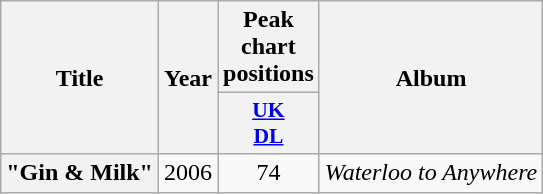<table class="wikitable plainrowheaders" style="text-align:center;" border="1">
<tr>
<th scope="col" rowspan="2">Title</th>
<th scope="col" rowspan="2">Year</th>
<th scope="col" colspan="1">Peak chart positions</th>
<th scope="col" rowspan="2">Album</th>
</tr>
<tr>
<th scope="col" style="width:2.7em;font-size:90%;"><a href='#'>UK<br>DL</a><br></th>
</tr>
<tr>
<th scope="row">"Gin & Milk"</th>
<td>2006</td>
<td>74</td>
<td><em>Waterloo to Anywhere</em></td>
</tr>
</table>
